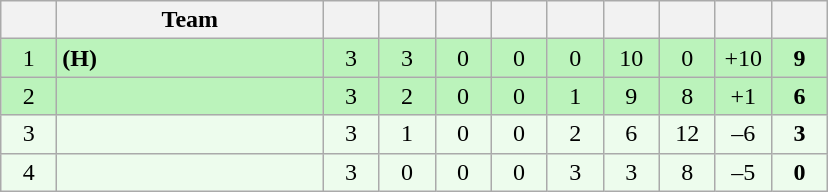<table class="wikitable" style="text-align: center; font-size: 100%;">
<tr>
<th width="30"></th>
<th width="170">Team</th>
<th width="30"></th>
<th width="30"></th>
<th width="30"></th>
<th width="30"></th>
<th width="30"></th>
<th width="30"></th>
<th width="30"></th>
<th width="30"></th>
<th width="30"></th>
</tr>
<tr style="background-color: #bbf3bb">
<td>1</td>
<td align="left"> <strong>(H)</strong></td>
<td>3</td>
<td>3</td>
<td>0</td>
<td>0</td>
<td>0</td>
<td>10</td>
<td>0</td>
<td>+10</td>
<td><strong>9</strong></td>
</tr>
<tr style="background-color: #bbf3bb">
<td>2</td>
<td align="left"></td>
<td>3</td>
<td>2</td>
<td>0</td>
<td>0</td>
<td>1</td>
<td>9</td>
<td>8</td>
<td>+1</td>
<td><strong>6</strong></td>
</tr>
<tr style="background-color: #edfced">
<td>3</td>
<td align="left"></td>
<td>3</td>
<td>1</td>
<td>0</td>
<td>0</td>
<td>2</td>
<td>6</td>
<td>12</td>
<td>–6</td>
<td><strong>3</strong></td>
</tr>
<tr style="background-color: #edfced">
<td>4</td>
<td align="left"></td>
<td>3</td>
<td>0</td>
<td>0</td>
<td>0</td>
<td>3</td>
<td>3</td>
<td>8</td>
<td>–5</td>
<td><strong>0</strong></td>
</tr>
</table>
